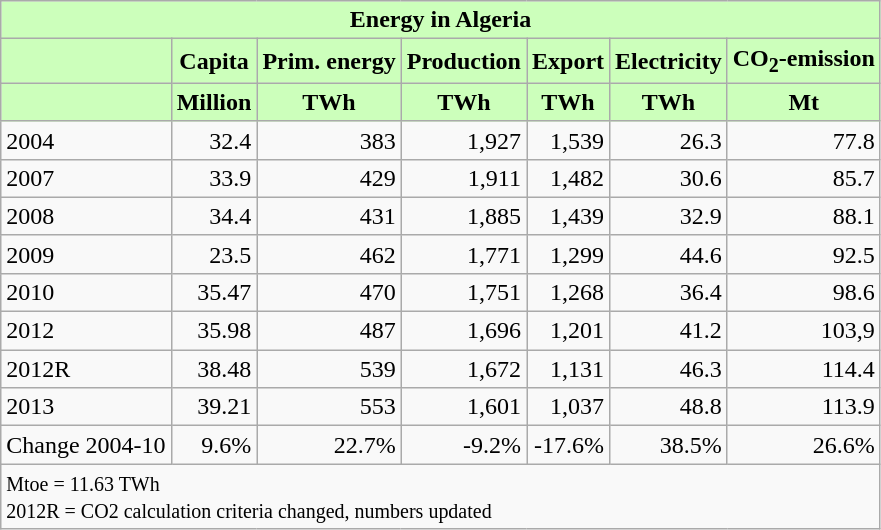<table class="wikitable">
<tr>
<th colspan="7" align="center" style="background-color: #cfb;">Energy in Algeria</th>
</tr>
<tr>
<th style="background-color: #cfb;"></th>
<th style="background-color: #cfb;">Capita</th>
<th style="background-color: #cfb;">Prim. energy</th>
<th style="background-color: #cfb;">Production</th>
<th style="background-color: #cfb;">Export</th>
<th style="background-color: #cfb;">Electricity</th>
<th style="background-color: #cfb;">CO<sub>2</sub>-emission</th>
</tr>
<tr ---->
<th style="background-color: #cfb;"></th>
<th style="background-color: #cfb;">Million</th>
<th style="background-color: #cfb;">TWh</th>
<th style="background-color: #cfb;">TWh</th>
<th style="background-color: #cfb;">TWh</th>
<th style="background-color: #cfb;">TWh</th>
<th style="background-color: #cfb;">Mt</th>
</tr>
<tr ---->
<td align="left">2004</td>
<td align="right">32.4</td>
<td align="right">383</td>
<td align="right">1,927</td>
<td align="right">1,539</td>
<td align="right">26.3</td>
<td align="right">77.8</td>
</tr>
<tr ---->
<td align="left">2007</td>
<td align="right">33.9</td>
<td align="right">429</td>
<td align="right">1,911</td>
<td align="right">1,482</td>
<td align="right">30.6</td>
<td align="right">85.7</td>
</tr>
<tr ---->
<td align="left">2008</td>
<td align="right">34.4</td>
<td align="right">431</td>
<td align="right">1,885</td>
<td align="right">1,439</td>
<td align="right">32.9</td>
<td align="right">88.1</td>
</tr>
<tr ---->
<td align="left">2009</td>
<td align="right">23.5</td>
<td align="right">462</td>
<td align="right">1,771</td>
<td align="right">1,299</td>
<td align="right">44.6</td>
<td align="right">92.5</td>
</tr>
<tr ---->
<td align="left">2010</td>
<td align="right">35.47</td>
<td align="right">470</td>
<td align="right">1,751</td>
<td align="right">1,268</td>
<td align="right">36.4</td>
<td align="right">98.6</td>
</tr>
<tr ---->
<td align="left">2012</td>
<td align="right">35.98</td>
<td align="right">487</td>
<td align="right">1,696</td>
<td align="right">1,201</td>
<td align="right">41.2</td>
<td align="right">103,9</td>
</tr>
<tr ---->
<td align="left">2012R</td>
<td align="right">38.48</td>
<td align="right">539</td>
<td align="right">1,672</td>
<td align="right">1,131</td>
<td align="right">46.3</td>
<td align="right">114.4</td>
</tr>
<tr ---->
<td align="left">2013</td>
<td align="right">39.21</td>
<td align="right">553</td>
<td align="right">1,601</td>
<td align="right">1,037</td>
<td align="right">48.8</td>
<td align="right">113.9</td>
</tr>
<tr ---->
<td align="left">Change 2004-10</td>
<td align="right">9.6%</td>
<td align="right">22.7%</td>
<td align="right">-9.2%</td>
<td align="right">-17.6%</td>
<td align="right">38.5%</td>
<td align="right">26.6%</td>
</tr>
<tr ---->
<td align="left" colspan=7><small> Mtoe = 11.63 TWh </small><br><small>2012R = CO2 calculation criteria changed, numbers updated </small></td>
</tr>
</table>
